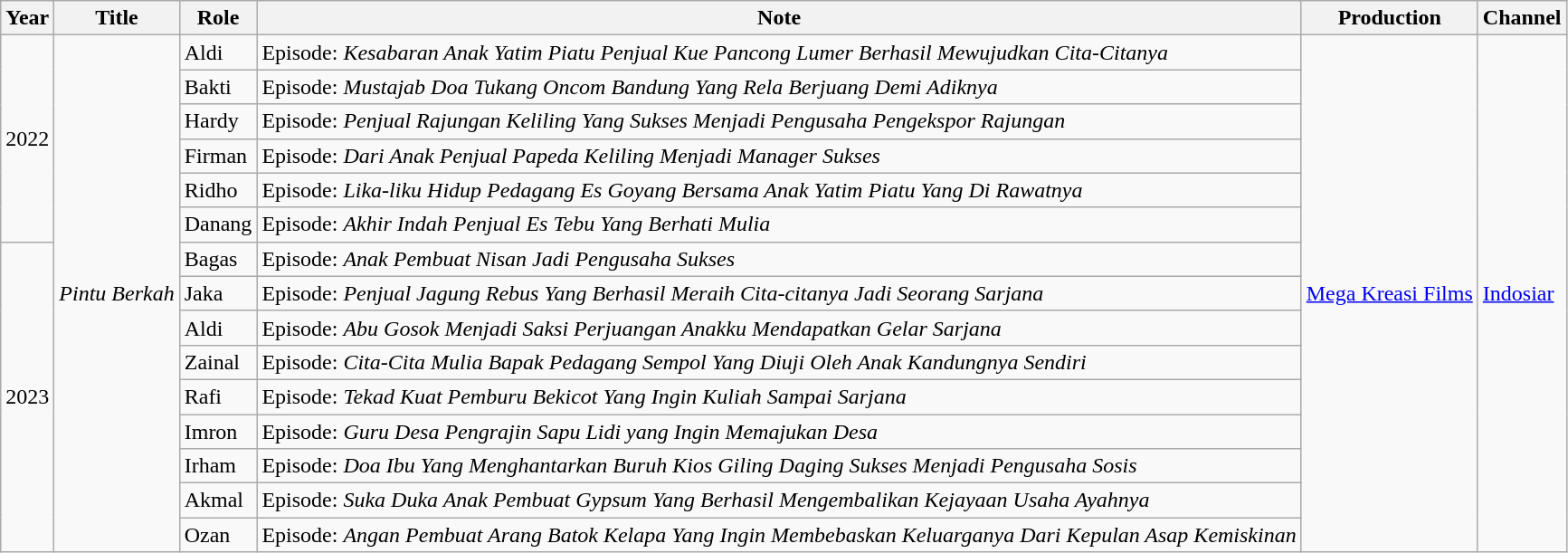<table class="wikitable unsortable">
<tr>
<th>Year</th>
<th>Title</th>
<th>Role</th>
<th>Note</th>
<th>Production</th>
<th>Channel</th>
</tr>
<tr>
<td rowspan="6">2022</td>
<td rowspan="15"><em>Pintu Berkah</em></td>
<td>Aldi</td>
<td>Episode: <em>Kesabaran Anak Yatim Piatu Penjual Kue Pancong Lumer Berhasil Mewujudkan Cita-Citanya</em></td>
<td Rowspan="15"><a href='#'>Mega Kreasi Films</a></td>
<td Rowspan="15"><a href='#'>Indosiar</a></td>
</tr>
<tr>
<td>Bakti</td>
<td>Episode: <em>Mustajab Doa Tukang Oncom Bandung Yang Rela Berjuang Demi Adiknya</em></td>
</tr>
<tr>
<td>Hardy</td>
<td>Episode: <em>Penjual Rajungan Keliling Yang Sukses Menjadi Pengusaha Pengekspor Rajungan</em></td>
</tr>
<tr>
<td>Firman</td>
<td>Episode: <em>Dari Anak Penjual Papeda Keliling Menjadi Manager Sukses</em></td>
</tr>
<tr>
<td>Ridho</td>
<td>Episode: <em>Lika-liku Hidup Pedagang Es Goyang Bersama Anak Yatim Piatu Yang Di Rawatnya</em></td>
</tr>
<tr>
<td>Danang</td>
<td>Episode: <em>Akhir Indah Penjual Es Tebu Yang Berhati Mulia</em></td>
</tr>
<tr>
<td rowspan="9">2023</td>
<td>Bagas</td>
<td>Episode: <em>Anak Pembuat Nisan Jadi Pengusaha Sukses</em></td>
</tr>
<tr>
<td>Jaka</td>
<td>Episode: <em>Penjual Jagung Rebus Yang Berhasil Meraih Cita-citanya Jadi Seorang Sarjana</em></td>
</tr>
<tr>
<td>Aldi</td>
<td>Episode: <em>Abu Gosok Menjadi Saksi Perjuangan Anakku Mendapatkan Gelar Sarjana</em></td>
</tr>
<tr>
<td>Zainal</td>
<td>Episode: <em>Cita-Cita Mulia Bapak Pedagang Sempol Yang Diuji Oleh Anak Kandungnya Sendiri</em></td>
</tr>
<tr>
<td>Rafi</td>
<td>Episode: <em>Tekad Kuat Pemburu Bekicot Yang Ingin Kuliah Sampai Sarjana</em></td>
</tr>
<tr>
<td>Imron</td>
<td>Episode: <em>Guru Desa Pengrajin Sapu Lidi yang Ingin Memajukan Desa</em></td>
</tr>
<tr>
<td>Irham</td>
<td>Episode: <em>Doa Ibu Yang Menghantarkan Buruh Kios Giling Daging Sukses Menjadi Pengusaha Sosis</em></td>
</tr>
<tr>
<td>Akmal</td>
<td>Episode: <em>Suka Duka Anak Pembuat Gypsum Yang Berhasil Mengembalikan Kejayaan Usaha Ayahnya</em></td>
</tr>
<tr>
<td>Ozan</td>
<td>Episode: <em>Angan Pembuat Arang Batok Kelapa Yang Ingin Membebaskan Keluarganya Dari Kepulan Asap Kemiskinan</em></td>
</tr>
</table>
